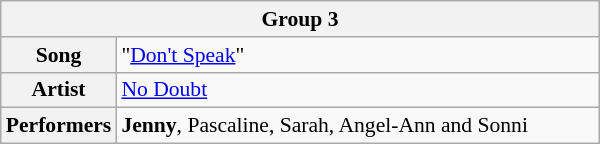<table class="wikitable" style="font-size: 90%" width=400px>
<tr>
<th colspan=2>Group 3</th>
</tr>
<tr>
<th width=10%>Song</th>
<td>"<a href='#'>Don't Speak</a>"</td>
</tr>
<tr>
<th width=10%>Artist</th>
<td><a href='#'>No Doubt</a></td>
</tr>
<tr>
<th width=10%>Performers</th>
<td><strong>Jenny</strong>, Pascaline, Sarah, Angel-Ann and Sonni</td>
</tr>
</table>
